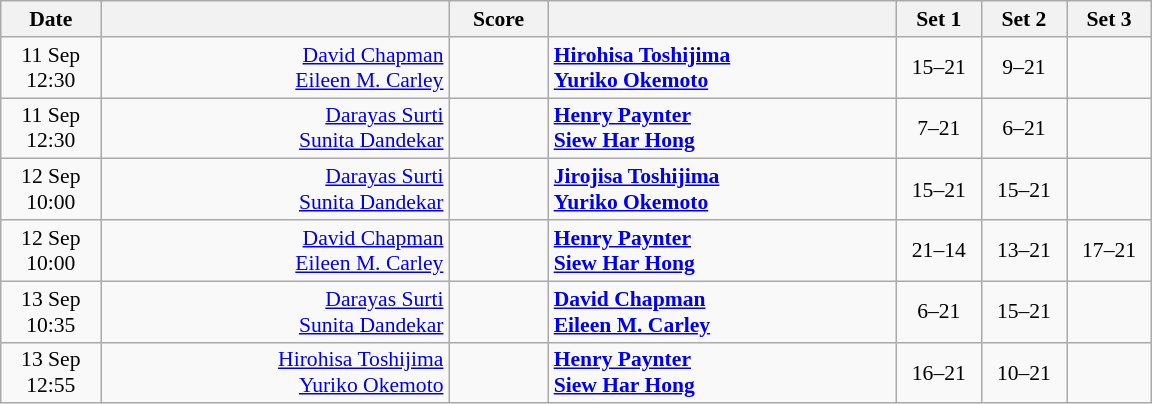<table class="wikitable" style="text-align: center; font-size:90%">
<tr>
<th width="60">Date</th>
<th align="right" width="225"></th>
<th width="60">Score</th>
<th align="left" width="225"></th>
<th width="50">Set 1</th>
<th width="50">Set 2</th>
<th width="50">Set 3</th>
</tr>
<tr>
<td>11 Sep<br>12:30</td>
<td align="right"><a href='#'>David Chapman</a> <br><a href='#'>Eileen M. Carley</a> </td>
<td align="center"></td>
<td align="left"><strong> <a href='#'>Hirohisa Toshijima</a><br> <a href='#'>Yuriko Okemoto</a></strong></td>
<td>15–21</td>
<td>9–21</td>
<td></td>
</tr>
<tr>
<td>11 Sep<br>12:30</td>
<td align="right"><a href='#'>Darayas Surti</a> <br><a href='#'>Sunita Dandekar</a> </td>
<td align="center"></td>
<td align="left"><strong> <a href='#'>Henry Paynter</a><br> <a href='#'>Siew Har Hong</a></strong></td>
<td>7–21</td>
<td>6–21</td>
<td></td>
</tr>
<tr>
<td>12 Sep<br>10:00</td>
<td align="right"><a href='#'>Darayas Surti</a> <br><a href='#'>Sunita Dandekar</a> </td>
<td align="center"></td>
<td align="left"><strong> <a href='#'>Jirojisa Toshijima</a><br> <a href='#'>Yuriko Okemoto</a></strong></td>
<td>15–21</td>
<td>15–21</td>
<td></td>
</tr>
<tr>
<td>12 Sep<br>10:00</td>
<td align="right"><a href='#'>David Chapman</a> <br><a href='#'>Eileen M. Carley</a> </td>
<td align="center"></td>
<td align="left"><strong> <a href='#'>Henry Paynter</a><br> <a href='#'>Siew Har Hong</a></strong></td>
<td>21–14</td>
<td>13–21</td>
<td>17–21</td>
</tr>
<tr>
<td>13 Sep<br>10:35</td>
<td align="right"><a href='#'>Darayas Surti</a> <br><a href='#'>Sunita Dandekar</a> </td>
<td align="center"></td>
<td align="left"><strong> <a href='#'>David Chapman</a><br> <a href='#'>Eileen M. Carley</a></strong></td>
<td>6–21</td>
<td>15–21</td>
<td></td>
</tr>
<tr>
<td>13 Sep<br>12:55</td>
<td align="right"><a href='#'>Hirohisa Toshijima</a> <br><a href='#'>Yuriko Okemoto</a> </td>
<td align="center"></td>
<td align="left"><strong> <a href='#'>Henry Paynter</a><br> <a href='#'>Siew Har Hong</a></strong></td>
<td>16–21</td>
<td>10–21</td>
<td></td>
</tr>
</table>
